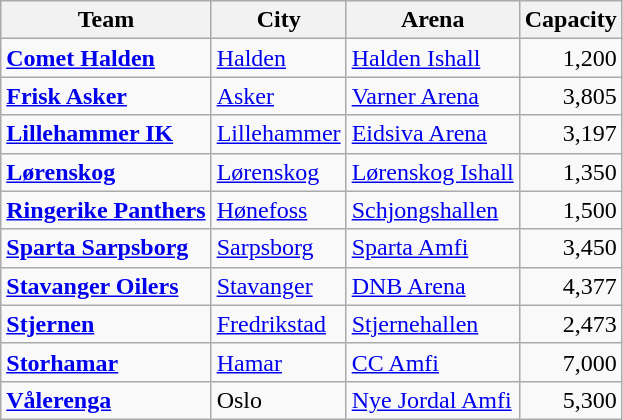<table class="wikitable sortable">
<tr>
<th>Team</th>
<th>City</th>
<th>Arena</th>
<th>Capacity</th>
</tr>
<tr>
<td><strong><a href='#'>Comet Halden</a></strong></td>
<td><a href='#'>Halden</a></td>
<td><a href='#'>Halden Ishall</a></td>
<td align="right">1,200</td>
</tr>
<tr>
<td><strong><a href='#'>Frisk Asker</a></strong></td>
<td><a href='#'>Asker</a></td>
<td><a href='#'>Varner Arena</a></td>
<td align="right">3,805</td>
</tr>
<tr>
<td><strong><a href='#'>Lillehammer IK</a></strong></td>
<td><a href='#'>Lillehammer</a></td>
<td><a href='#'>Eidsiva Arena</a></td>
<td align="right">3,197</td>
</tr>
<tr>
<td><strong><a href='#'>Lørenskog</a></strong></td>
<td><a href='#'>Lørenskog</a></td>
<td><a href='#'>Lørenskog Ishall</a></td>
<td align="right">1,350</td>
</tr>
<tr>
<td><strong><a href='#'>Ringerike Panthers</a></strong></td>
<td><a href='#'>Hønefoss</a></td>
<td><a href='#'>Schjongshallen</a></td>
<td align="right">1,500</td>
</tr>
<tr>
<td><strong><a href='#'>Sparta Sarpsborg</a></strong></td>
<td><a href='#'>Sarpsborg</a></td>
<td><a href='#'>Sparta Amfi</a></td>
<td align="right">3,450</td>
</tr>
<tr>
<td><strong><a href='#'>Stavanger Oilers</a></strong></td>
<td><a href='#'>Stavanger</a></td>
<td><a href='#'>DNB Arena</a></td>
<td align="right">4,377</td>
</tr>
<tr>
<td><strong><a href='#'>Stjernen</a></strong></td>
<td><a href='#'>Fredrikstad</a></td>
<td><a href='#'>Stjernehallen</a></td>
<td align="right">2,473</td>
</tr>
<tr>
<td><strong><a href='#'>Storhamar</a></strong></td>
<td><a href='#'>Hamar</a></td>
<td><a href='#'>CC Amfi</a></td>
<td align="right">7,000</td>
</tr>
<tr>
<td><strong><a href='#'>Vålerenga</a></strong></td>
<td>Oslo</td>
<td><a href='#'>Nye Jordal Amfi</a></td>
<td align="right">5,300</td>
</tr>
</table>
